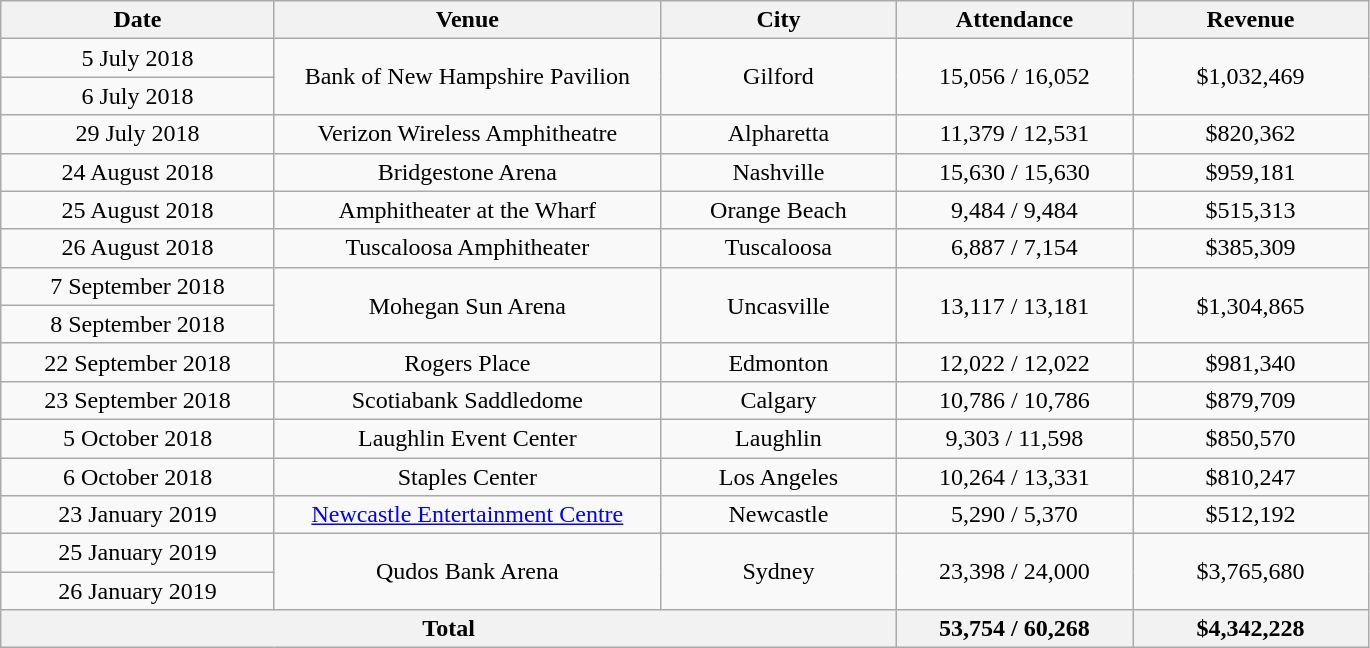<table class="wikitable" style="text-align:center;">
<tr>
<th width="175">Date</th>
<th width="250">Venue</th>
<th width="150">City</th>
<th width="150">Attendance</th>
<th width="150">Revenue</th>
</tr>
<tr>
<td>5 July 2018</td>
<td rowspan="2">Bank of New Hampshire Pavilion</td>
<td rowspan="2">Gilford</td>
<td rowspan="2">15,056 / 16,052</td>
<td rowspan="2">$1,032,469</td>
</tr>
<tr>
<td>6 July 2018</td>
</tr>
<tr>
<td>29 July 2018</td>
<td>Verizon Wireless Amphitheatre</td>
<td>Alpharetta</td>
<td>11,379 / 12,531</td>
<td>$820,362</td>
</tr>
<tr>
<td>24 August 2018</td>
<td>Bridgestone Arena</td>
<td>Nashville</td>
<td>15,630 / 15,630</td>
<td>$959,181</td>
</tr>
<tr>
<td>25 August 2018</td>
<td>Amphitheater at the Wharf</td>
<td>Orange Beach</td>
<td>9,484 / 9,484</td>
<td>$515,313</td>
</tr>
<tr>
<td>26 August 2018</td>
<td>Tuscaloosa Amphitheater</td>
<td>Tuscaloosa</td>
<td>6,887 / 7,154</td>
<td>$385,309</td>
</tr>
<tr>
<td>7 September 2018</td>
<td rowspan="2">Mohegan Sun Arena</td>
<td rowspan="2">Uncasville</td>
<td rowspan="2">13,117 / 13,181</td>
<td rowspan="2">$1,304,865</td>
</tr>
<tr>
<td>8 September 2018</td>
</tr>
<tr>
<td>22 September 2018</td>
<td>Rogers Place</td>
<td>Edmonton</td>
<td>12,022 / 12,022</td>
<td>$981,340</td>
</tr>
<tr>
<td>23 September 2018</td>
<td>Scotiabank Saddledome</td>
<td>Calgary</td>
<td>10,786 / 10,786</td>
<td>$879,709</td>
</tr>
<tr>
<td>5 October 2018</td>
<td>Laughlin Event Center</td>
<td>Laughlin</td>
<td>9,303 / 11,598</td>
<td>$850,570</td>
</tr>
<tr>
<td>6 October 2018</td>
<td>Staples Center</td>
<td>Los Angeles</td>
<td>10,264 / 13,331</td>
<td>$810,247</td>
</tr>
<tr>
<td>23 January 2019</td>
<td><a href='#'>Newcastle Entertainment Centre</a></td>
<td>Newcastle</td>
<td>5,290 / 5,370</td>
<td>$512,192</td>
</tr>
<tr>
<td>25 January 2019</td>
<td rowspan="2">Qudos Bank Arena</td>
<td rowspan="2">Sydney</td>
<td rowspan="2">23,398 / 24,000</td>
<td rowspan="2">$3,765,680</td>
</tr>
<tr>
<td>26 January 2019</td>
</tr>
<tr>
<th colspan="3">Total</th>
<th>53,754 / 60,268</th>
<th>$4,342,228</th>
</tr>
</table>
